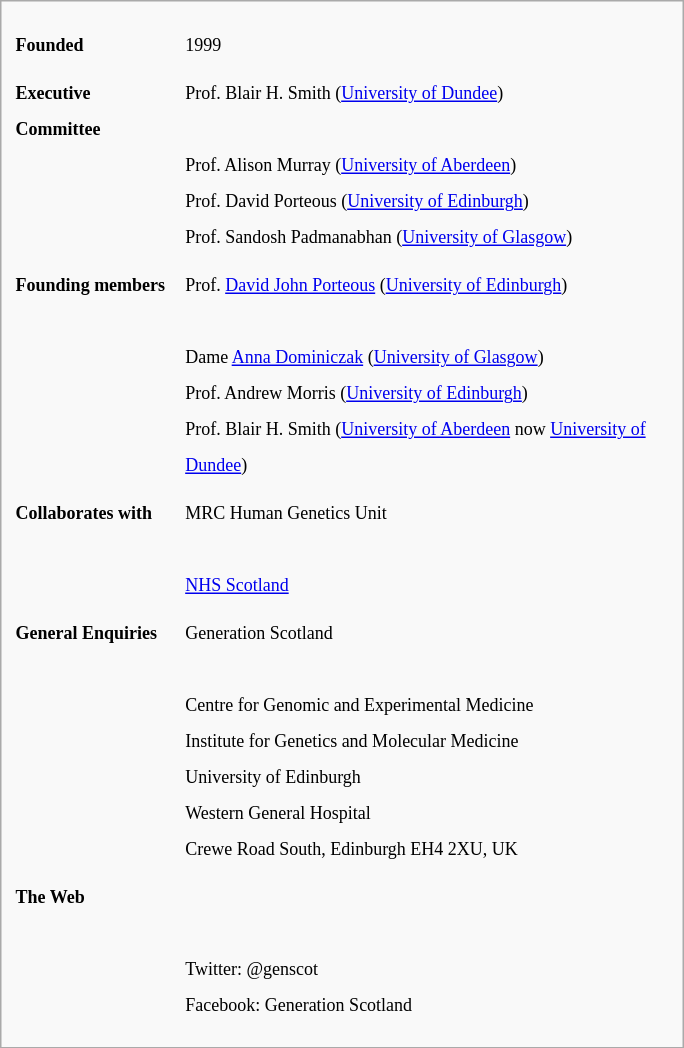<table class="infobox" cellspacing="6" style="width: 38em; text-align: left; font-size: 75%; line-height: 2em;">
<tr>
<td colspan="2" style="text-align:center;"></td>
</tr>
<tr>
<th>Founded</th>
<td>1999</td>
</tr>
<tr>
<th>Executive Committee</th>
<td>Prof. Blair H. Smith (<a href='#'>University of Dundee</a>)<br><br>Prof. Alison Murray (<a href='#'>University of Aberdeen</a>)<br>
Prof. David Porteous (<a href='#'>University of Edinburgh</a>)<br>
Prof. Sandosh Padmanabhan (<a href='#'>University of Glasgow</a>)</td>
</tr>
<tr>
<th>Founding members</th>
<td>Prof. <a href='#'>David John Porteous</a> (<a href='#'>University of Edinburgh</a>)<br><br>Dame <a href='#'>Anna Dominiczak</a> (<a href='#'>University of Glasgow</a>)<br>
Prof. Andrew Morris (<a href='#'>University of Edinburgh</a>)<br>
Prof. Blair H. Smith (<a href='#'>University of Aberdeen</a> now <a href='#'>University of Dundee</a>)</td>
</tr>
<tr>
<th>Collaborates with</th>
<td>MRC Human Genetics Unit<br><br><a href='#'>NHS Scotland</a><br>
</td>
</tr>
<tr>
<th>General Enquiries</th>
<td>Generation Scotland<br><br>Centre for Genomic and Experimental Medicine<br>
Institute for Genetics and Molecular Medicine<br>
University of Edinburgh<br>
Western General Hospital<br>
Crewe Road South,
Edinburgh EH4 2XU, UK</td>
</tr>
<tr>
<th>The Web</th>
<td><br><br>Twitter: @genscot<br>
Facebook: Generation Scotland</td>
</tr>
<tr>
</tr>
</table>
